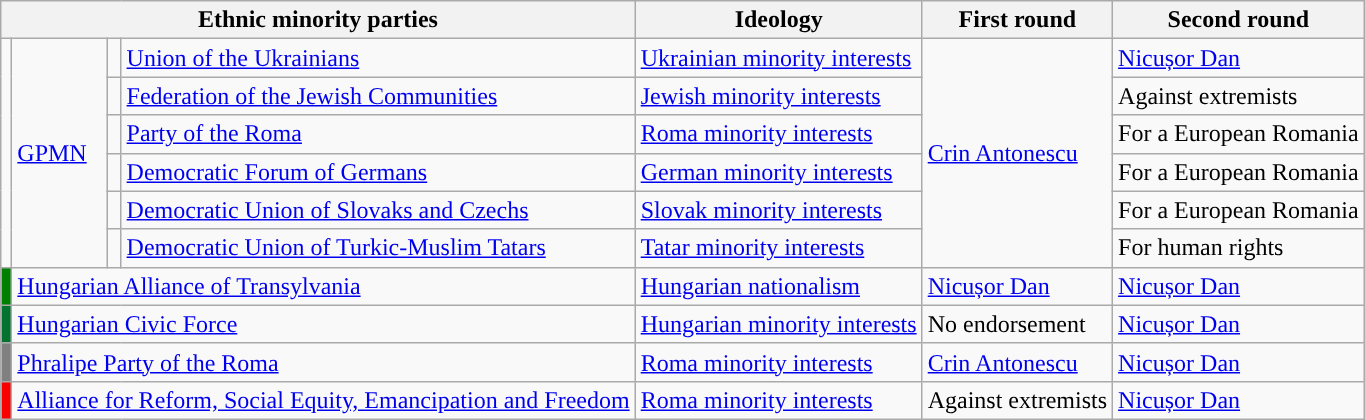<table class="wikitable nowrap sortable collapsible collapsed">
<tr>
<th colspan="4">Ethnic minority parties</th>
<th>Ideology</th>
<th>First round</th>
<th>Second round</th>
</tr>
<tr>
<td rowspan="6" style="background-color: "></td>
<td rowspan="6"><a href='#'>GPMN</a></td>
<td style="background-color: "></td>
<td><a href='#'>Union of the Ukrainians</a></td>
<td><a href='#'>Ukrainian minority interests</a></td>
<td rowspan="6"><a href='#'>Crin Antonescu</a></td>
<td><a href='#'>Nicușor Dan</a></td>
</tr>
<tr>
<td style="background-color: "></td>
<td><a href='#'>Federation of the Jewish Communities</a></td>
<td><a href='#'>Jewish minority interests</a></td>
<td>Against extremists</td>
</tr>
<tr>
<td style="background-color: "></td>
<td><a href='#'>Party of the Roma</a></td>
<td><a href='#'>Roma minority interests</a></td>
<td>For a European Romania</td>
</tr>
<tr>
<td style="background-color: "></td>
<td><a href='#'>Democratic Forum of Germans</a></td>
<td><a href='#'>German minority interests</a></td>
<td>For a European Romania</td>
</tr>
<tr>
<td style="background-color: "></td>
<td><a href='#'>Democratic Union of Slovaks and Czechs</a></td>
<td><a href='#'>Slovak minority interests</a></td>
<td>For a European Romania</td>
</tr>
<tr>
<td style="background-color: "></td>
<td><a href='#'>Democratic Union of Turkic-Muslim Tatars</a></td>
<td><a href='#'>Tatar minority interests</a></td>
<td>For human rights</td>
</tr>
<tr>
<td style="background-color: green;"></td>
<td colspan="3"><a href='#'>Hungarian Alliance of Transylvania</a></td>
<td><a href='#'>Hungarian nationalism</a></td>
<td><a href='#'>Nicușor Dan</a></td>
<td><a href='#'>Nicușor Dan</a></td>
</tr>
<tr>
<td style="background-color: #04732f;"></td>
<td colspan="3"><a href='#'>Hungarian Civic Force</a></td>
<td><a href='#'>Hungarian minority interests</a></td>
<td>No endorsement</td>
<td><a href='#'>Nicușor Dan</a></td>
</tr>
<tr>
<td style="background-color: grey;"></td>
<td colspan="3"><a href='#'>Phralipe Party of the Roma</a></td>
<td><a href='#'>Roma minority interests</a></td>
<td><a href='#'>Crin Antonescu</a></td>
<td><a href='#'>Nicușor Dan</a></td>
</tr>
<tr>
<td style="background-color: #f80000;"></td>
<td colspan="3"><a href='#'>Alliance for Reform, Social Equity, Emancipation and Freedom</a></td>
<td><a href='#'>Roma minority interests</a></td>
<td>Against extremists</td>
<td><a href='#'>Nicușor Dan</a></td>
</tr>
</table>
